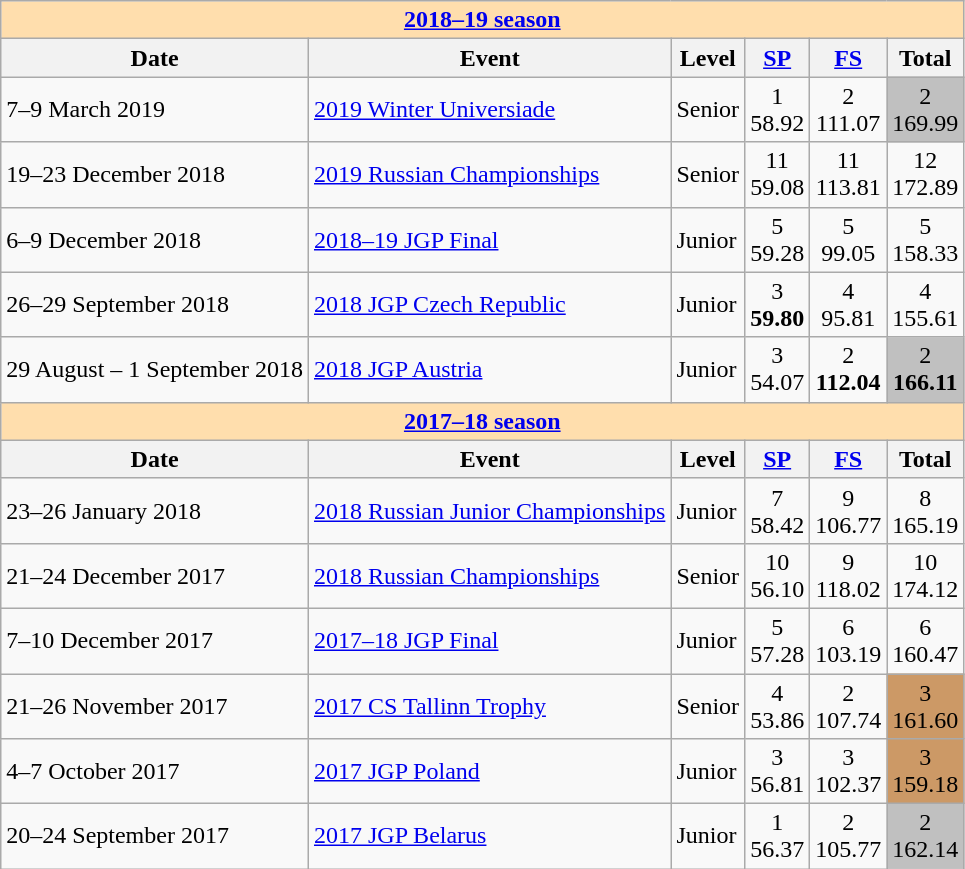<table class="wikitable">
<tr>
<td style="background-color: #ffdead; " colspan=6 align=center><a href='#'><strong>2018–19 season</strong></a></td>
</tr>
<tr>
<th>Date</th>
<th>Event</th>
<th>Level</th>
<th><a href='#'>SP</a></th>
<th><a href='#'>FS</a></th>
<th>Total</th>
</tr>
<tr>
<td>7–9 March 2019</td>
<td><a href='#'>2019 Winter Universiade</a></td>
<td>Senior</td>
<td align=center>1 <br> 58.92</td>
<td align=center>2 <br> 111.07</td>
<td align=center bgcolor=silver>2 <br> 169.99</td>
</tr>
<tr>
<td>19–23 December 2018</td>
<td><a href='#'>2019 Russian Championships</a></td>
<td>Senior</td>
<td align=center>11 <br> 59.08</td>
<td align=center>11 <br> 113.81</td>
<td align=center>12 <br> 172.89</td>
</tr>
<tr>
<td>6–9 December 2018</td>
<td><a href='#'>2018–19 JGP Final</a></td>
<td>Junior</td>
<td align=center>5 <br> 59.28</td>
<td align=center>5 <br> 99.05</td>
<td align=center>5 <br> 158.33</td>
</tr>
<tr>
<td>26–29 September 2018</td>
<td><a href='#'>2018 JGP Czech Republic</a></td>
<td>Junior</td>
<td align=center>3 <br> <strong>59.80</strong></td>
<td align=center>4 <br> 95.81</td>
<td align=center>4 <br> 155.61</td>
</tr>
<tr>
<td>29 August – 1 September 2018</td>
<td><a href='#'>2018 JGP Austria</a></td>
<td>Junior</td>
<td align=center>3 <br> 54.07</td>
<td align=center>2 <br> <strong>112.04</strong></td>
<td align=center bgcolor=silver>2 <br> <strong>166.11</strong></td>
</tr>
<tr>
<td style="background-color: #ffdead; " colspan=6 align=center><a href='#'><strong>2017–18 season</strong></a></td>
</tr>
<tr>
<th>Date</th>
<th>Event</th>
<th>Level</th>
<th><a href='#'>SP</a></th>
<th><a href='#'>FS</a></th>
<th>Total</th>
</tr>
<tr>
<td>23–26 January 2018</td>
<td><a href='#'>2018 Russian Junior Championships</a></td>
<td>Junior</td>
<td align=center>7 <br> 58.42</td>
<td align=center>9 <br> 106.77</td>
<td align=center>8 <br> 165.19</td>
</tr>
<tr>
<td>21–24 December 2017</td>
<td><a href='#'>2018 Russian Championships</a></td>
<td>Senior</td>
<td align=center>10 <br> 56.10</td>
<td align=center>9 <br> 118.02</td>
<td align=center>10 <br> 174.12</td>
</tr>
<tr>
<td>7–10 December 2017</td>
<td><a href='#'>2017–18 JGP Final</a></td>
<td>Junior</td>
<td align=center>5 <br> 57.28</td>
<td align=center>6 <br> 103.19</td>
<td align=center>6 <br> 160.47</td>
</tr>
<tr>
<td>21–26 November 2017</td>
<td><a href='#'>2017 CS Tallinn Trophy</a></td>
<td>Senior</td>
<td align=center>4 <br> 53.86</td>
<td align=center>2 <br> 107.74</td>
<td align=center bgcolor=cc9966>3 <br> 161.60</td>
</tr>
<tr>
<td>4–7 October 2017</td>
<td><a href='#'>2017 JGP Poland</a></td>
<td>Junior</td>
<td align=center>3 <br> 56.81</td>
<td align=center>3 <br> 102.37</td>
<td align=center bgcolor=cc9966>3 <br> 159.18</td>
</tr>
<tr>
<td>20–24 September 2017</td>
<td><a href='#'>2017 JGP Belarus</a></td>
<td>Junior</td>
<td align=center>1 <br> 56.37</td>
<td align=center>2 <br> 105.77</td>
<td align=center bgcolor=silver>2 <br> 162.14</td>
</tr>
</table>
